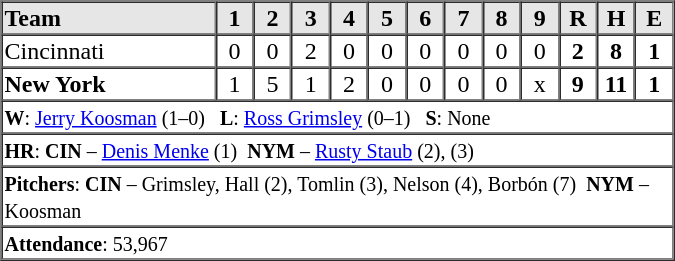<table border=1 cellspacing=0 width=450 style="margin-left:3em;">
<tr style="text-align:center; background-color:#e6e6e6;">
<th align=left width=28%>Team</th>
<th width=5%>1</th>
<th width=5%>2</th>
<th width=5%>3</th>
<th width=5%>4</th>
<th width=5%>5</th>
<th width=5%>6</th>
<th width=5%>7</th>
<th width=5%>8</th>
<th width=5%>9</th>
<th width=5%>R</th>
<th width=5%>H</th>
<th width=5%>E</th>
</tr>
<tr style="text-align:center;">
<td align=left>Cincinnati</td>
<td>0</td>
<td>0</td>
<td>2</td>
<td>0</td>
<td>0</td>
<td>0</td>
<td>0</td>
<td>0</td>
<td>0</td>
<td><strong>2</strong></td>
<td><strong>8</strong></td>
<td><strong>1</strong></td>
</tr>
<tr style="text-align:center;">
<td align=left><strong>New York</strong></td>
<td>1</td>
<td>5</td>
<td>1</td>
<td>2</td>
<td>0</td>
<td>0</td>
<td>0</td>
<td>0</td>
<td>x</td>
<td><strong>9</strong></td>
<td><strong>11</strong></td>
<td><strong>1</strong></td>
</tr>
<tr style="text-align:left;">
<td colspan=15><small><strong>W</strong>: <a href='#'>Jerry Koosman</a> (1–0)   <strong>L</strong>: <a href='#'>Ross Grimsley</a> (0–1)   <strong>S</strong>: None</small></td>
</tr>
<tr style="text-align:left;">
<td colspan=15><small><strong>HR</strong>: <strong>CIN</strong> – <a href='#'>Denis Menke</a> (1)  <strong>NYM</strong> – <a href='#'>Rusty Staub</a> (2), (3)</small></td>
</tr>
<tr style="text-align:left;">
<td colspan=15><small><strong>Pitchers</strong>: <strong>CIN</strong> – Grimsley, Hall (2), Tomlin (3), Nelson (4), Borbón (7)  <strong>NYM</strong> – Koosman</small></td>
</tr>
<tr style="text-align:left;">
<td colspan=15><small><strong>Attendance</strong>: 53,967</small></td>
</tr>
</table>
